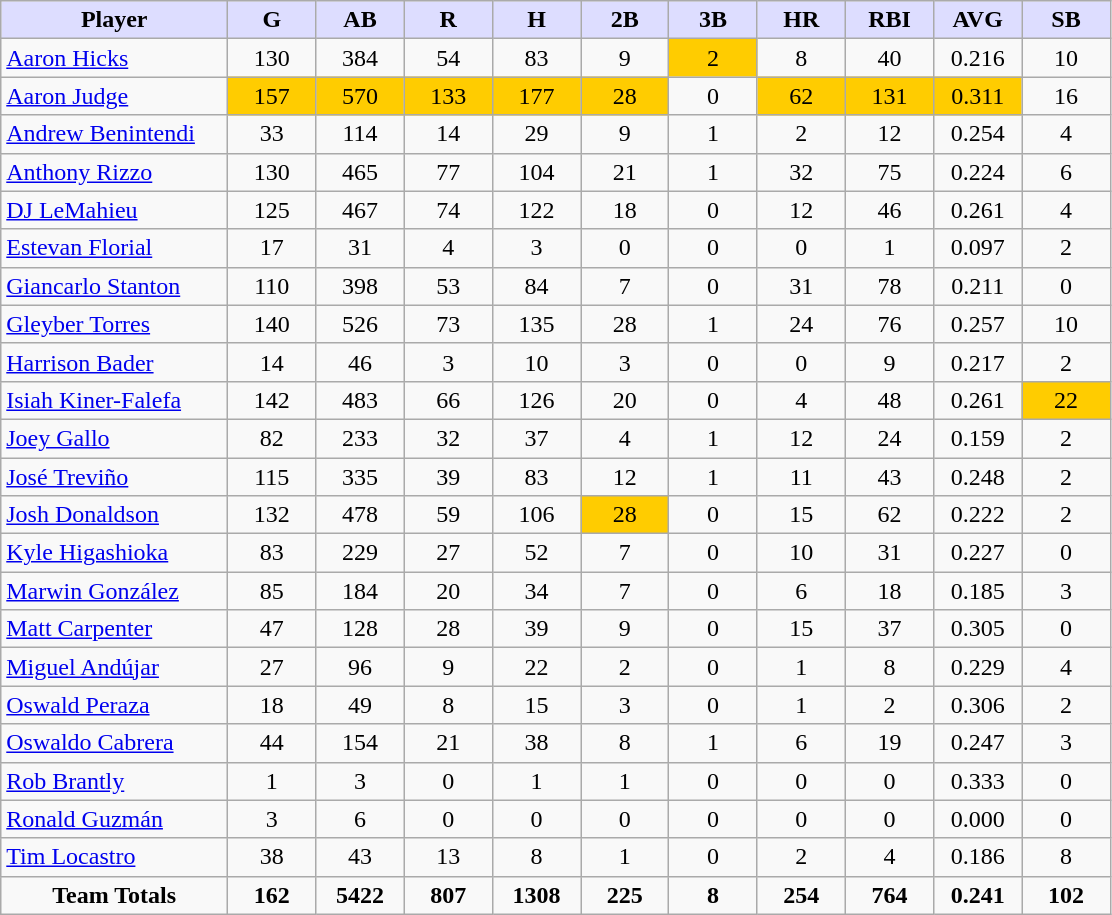<table class="wikitable" style="text-align:center;">
<tr>
<th style="background:#ddf; width:18%;"><strong>Player</strong></th>
<th style="background:#ddf; width:7%;"><strong>G</strong></th>
<th style="background:#ddf; width:7%;"><strong>AB</strong></th>
<th style="background:#ddf; width:7%;"><strong>R</strong></th>
<th style="background:#ddf; width:7%;"><strong>H</strong></th>
<th style="background:#ddf; width:7%;"><strong>2B</strong></th>
<th style="background:#ddf; width:7%;"><strong>3B</strong></th>
<th style="background:#ddf; width:7%;"><strong>HR</strong></th>
<th style="background:#ddf; width:7%;"><strong>RBI</strong></th>
<th style="background:#ddf; width:7%;"><strong>AVG</strong></th>
<th style="background:#ddf; width:7%;"><strong>SB</strong></th>
</tr>
<tr>
<td align=left><a href='#'>Aaron Hicks</a></td>
<td>130</td>
<td>384</td>
<td>54</td>
<td>83</td>
<td>9</td>
<td bgcolor=#ffcc00>2</td>
<td>8</td>
<td>40</td>
<td>0.216</td>
<td>10</td>
</tr>
<tr>
<td align=left><a href='#'>Aaron Judge</a></td>
<td bgcolor=#ffcc00>157</td>
<td bgcolor=#ffcc00>570</td>
<td bgcolor=#ffcc00>133</td>
<td bgcolor=#ffcc00>177</td>
<td bgcolor=#ffcc00>28</td>
<td>0</td>
<td bgcolor=#ffcc00>62</td>
<td bgcolor=#ffcc00>131</td>
<td bgcolor=#ffcc00>0.311</td>
<td>16</td>
</tr>
<tr>
<td align=left><a href='#'>Andrew Benintendi</a></td>
<td>33</td>
<td>114</td>
<td>14</td>
<td>29</td>
<td>9</td>
<td>1</td>
<td>2</td>
<td>12</td>
<td>0.254</td>
<td>4</td>
</tr>
<tr>
<td align=left><a href='#'>Anthony Rizzo</a></td>
<td>130</td>
<td>465</td>
<td>77</td>
<td>104</td>
<td>21</td>
<td>1</td>
<td>32</td>
<td>75</td>
<td>0.224</td>
<td>6</td>
</tr>
<tr>
<td align=left><a href='#'>DJ LeMahieu</a></td>
<td>125</td>
<td>467</td>
<td>74</td>
<td>122</td>
<td>18</td>
<td>0</td>
<td>12</td>
<td>46</td>
<td>0.261</td>
<td>4</td>
</tr>
<tr>
<td align=left><a href='#'>Estevan Florial</a></td>
<td>17</td>
<td>31</td>
<td>4</td>
<td>3</td>
<td>0</td>
<td>0</td>
<td>0</td>
<td>1</td>
<td>0.097</td>
<td>2</td>
</tr>
<tr>
<td align=left><a href='#'>Giancarlo Stanton</a></td>
<td>110</td>
<td>398</td>
<td>53</td>
<td>84</td>
<td>7</td>
<td>0</td>
<td>31</td>
<td>78</td>
<td>0.211</td>
<td>0</td>
</tr>
<tr>
<td align=left><a href='#'>Gleyber Torres</a></td>
<td>140</td>
<td>526</td>
<td>73</td>
<td>135</td>
<td>28</td>
<td>1</td>
<td>24</td>
<td>76</td>
<td>0.257</td>
<td>10</td>
</tr>
<tr>
<td align=left><a href='#'>Harrison Bader</a></td>
<td>14</td>
<td>46</td>
<td>3</td>
<td>10</td>
<td>3</td>
<td>0</td>
<td>0</td>
<td>9</td>
<td>0.217</td>
<td>2</td>
</tr>
<tr>
<td align=left><a href='#'>Isiah Kiner-Falefa</a></td>
<td>142</td>
<td>483</td>
<td>66</td>
<td>126</td>
<td>20</td>
<td>0</td>
<td>4</td>
<td>48</td>
<td>0.261</td>
<td bgcolor=#ffcc00>22</td>
</tr>
<tr>
<td align=left><a href='#'>Joey Gallo</a></td>
<td>82</td>
<td>233</td>
<td>32</td>
<td>37</td>
<td>4</td>
<td>1</td>
<td>12</td>
<td>24</td>
<td>0.159</td>
<td>2</td>
</tr>
<tr>
<td align=left><a href='#'>José Treviño</a></td>
<td>115</td>
<td>335</td>
<td>39</td>
<td>83</td>
<td>12</td>
<td>1</td>
<td>11</td>
<td>43</td>
<td>0.248</td>
<td>2</td>
</tr>
<tr>
<td align=left><a href='#'>Josh Donaldson</a></td>
<td>132</td>
<td>478</td>
<td>59</td>
<td>106</td>
<td bgcolor=#ffcc00>28</td>
<td>0</td>
<td>15</td>
<td>62</td>
<td>0.222</td>
<td>2</td>
</tr>
<tr>
<td align=left><a href='#'>Kyle Higashioka</a></td>
<td>83</td>
<td>229</td>
<td>27</td>
<td>52</td>
<td>7</td>
<td>0</td>
<td>10</td>
<td>31</td>
<td>0.227</td>
<td>0</td>
</tr>
<tr>
<td align=left><a href='#'>Marwin González</a></td>
<td>85</td>
<td>184</td>
<td>20</td>
<td>34</td>
<td>7</td>
<td>0</td>
<td>6</td>
<td>18</td>
<td>0.185</td>
<td>3</td>
</tr>
<tr>
<td align=left><a href='#'>Matt Carpenter</a></td>
<td>47</td>
<td>128</td>
<td>28</td>
<td>39</td>
<td>9</td>
<td>0</td>
<td>15</td>
<td>37</td>
<td>0.305</td>
<td>0</td>
</tr>
<tr>
<td align=left><a href='#'>Miguel Andújar</a></td>
<td>27</td>
<td>96</td>
<td>9</td>
<td>22</td>
<td>2</td>
<td>0</td>
<td>1</td>
<td>8</td>
<td>0.229</td>
<td>4</td>
</tr>
<tr>
<td align=left><a href='#'>Oswald Peraza</a></td>
<td>18</td>
<td>49</td>
<td>8</td>
<td>15</td>
<td>3</td>
<td>0</td>
<td>1</td>
<td>2</td>
<td>0.306</td>
<td>2</td>
</tr>
<tr>
<td align=left><a href='#'>Oswaldo Cabrera</a></td>
<td>44</td>
<td>154</td>
<td>21</td>
<td>38</td>
<td>8</td>
<td>1</td>
<td>6</td>
<td>19</td>
<td>0.247</td>
<td>3</td>
</tr>
<tr>
<td align=left><a href='#'>Rob Brantly</a></td>
<td>1</td>
<td>3</td>
<td>0</td>
<td>1</td>
<td>1</td>
<td>0</td>
<td>0</td>
<td>0</td>
<td>0.333</td>
<td>0</td>
</tr>
<tr>
<td align=left><a href='#'>Ronald Guzmán</a></td>
<td>3</td>
<td>6</td>
<td>0</td>
<td>0</td>
<td>0</td>
<td>0</td>
<td>0</td>
<td>0</td>
<td>0.000</td>
<td>0</td>
</tr>
<tr>
<td align=left><a href='#'>Tim Locastro</a></td>
<td>38</td>
<td>43</td>
<td>13</td>
<td>8</td>
<td>1</td>
<td>0</td>
<td>2</td>
<td>4</td>
<td>0.186</td>
<td>8</td>
</tr>
<tr class'"sortbottom'>
<td><strong>Team Totals</strong></td>
<td><strong>162</strong></td>
<td><strong>5422</strong></td>
<td><strong>807</strong></td>
<td><strong>1308</strong></td>
<td><strong>225</strong></td>
<td><strong>8</strong></td>
<td><strong>254</strong></td>
<td><strong>764</strong></td>
<td><strong>0.241</strong></td>
<td><strong>102</strong></td>
</tr>
</table>
